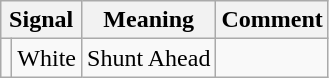<table class="wikitable">
<tr>
<th colspan=2>Signal</th>
<th>Meaning</th>
<th>Comment</th>
</tr>
<tr>
<td></td>
<td>White</td>
<td>Shunt Ahead</td>
<td></td>
</tr>
</table>
